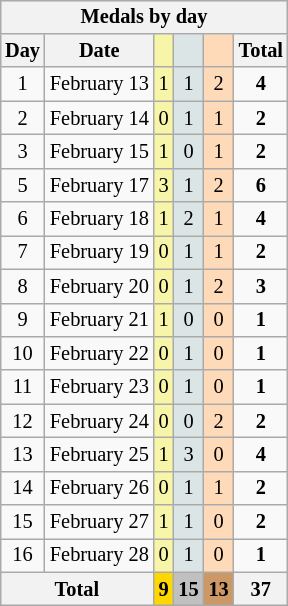<table class=wikitable style=font-size:85%;float:right;text-align:center>
<tr>
<th colspan=6>Medals by day</th>
</tr>
<tr>
<th>Day</th>
<th>Date</th>
<td bgcolor=F7F6A8></td>
<td bgcolor=DCE5E5></td>
<td bgcolor=FFDAB9></td>
<th>Total</th>
</tr>
<tr>
<td>1</td>
<td>February 13</td>
<td bgcolor=F7F6A8>1</td>
<td bgcolor=DCE5E5>1</td>
<td bgcolor=FFDAB9>2</td>
<td><strong>4</strong></td>
</tr>
<tr>
<td>2</td>
<td>February 14</td>
<td bgcolor=F7F6A8>0</td>
<td bgcolor=DCE5E5>1</td>
<td bgcolor=FFDAB9>1</td>
<td><strong>2</strong></td>
</tr>
<tr>
<td>3</td>
<td>February 15</td>
<td bgcolor=F7F6A8>1</td>
<td bgcolor=DCE5E5>0</td>
<td bgcolor=FFDAB9>1</td>
<td><strong>2</strong></td>
</tr>
<tr>
<td>5</td>
<td>February 17</td>
<td bgcolor=F7F6A8>3</td>
<td bgcolor=DCE5E5>1</td>
<td bgcolor=FFDAB9>2</td>
<td><strong>6</strong></td>
</tr>
<tr>
<td>6</td>
<td>February 18</td>
<td bgcolor=F7F6A8>1</td>
<td bgcolor=DCE5E5>2</td>
<td bgcolor=FFDAB9>1</td>
<td><strong>4</strong></td>
</tr>
<tr>
<td>7</td>
<td>February 19</td>
<td bgcolor=F7F6A8>0</td>
<td bgcolor=DCE5E5>1</td>
<td bgcolor=FFDAB9>1</td>
<td><strong>2</strong></td>
</tr>
<tr>
<td>8</td>
<td>February 20</td>
<td bgcolor=F7F6A8>0</td>
<td bgcolor=DCE5E5>1</td>
<td bgcolor=FFDAB9>2</td>
<td><strong>3</strong></td>
</tr>
<tr>
<td>9</td>
<td>February 21</td>
<td bgcolor=F7F6A8>1</td>
<td bgcolor=DCE5E5>0</td>
<td bgcolor=FFDAB9>0</td>
<td><strong>1</strong></td>
</tr>
<tr>
<td>10</td>
<td>February 22</td>
<td bgcolor=F7F6A8>0</td>
<td bgcolor=DCE5E5>1</td>
<td bgcolor=FFDAB9>0</td>
<td><strong>1</strong></td>
</tr>
<tr>
<td>11</td>
<td>February 23</td>
<td bgcolor=F7F6A8>0</td>
<td bgcolor=DCE5E5>1</td>
<td bgcolor=FFDAB9>0</td>
<td><strong>1</strong></td>
</tr>
<tr>
<td>12</td>
<td>February 24</td>
<td bgcolor=F7F6A8>0</td>
<td bgcolor=DCE5E5>0</td>
<td bgcolor=FFDAB9>2</td>
<td><strong>2</strong></td>
</tr>
<tr>
<td>13</td>
<td>February 25</td>
<td bgcolor=F7F6A8>1</td>
<td bgcolor=DCE5E5>3</td>
<td bgcolor=FFDAB9>0</td>
<td><strong>4</strong></td>
</tr>
<tr>
<td>14</td>
<td>February 26</td>
<td bgcolor=F7F6A8>0</td>
<td bgcolor=DCE5E5>1</td>
<td bgcolor=FFDAB9>1</td>
<td><strong>2</strong></td>
</tr>
<tr>
<td>15</td>
<td>February 27</td>
<td bgcolor=F7F6A8>1</td>
<td bgcolor=DCE5E5>1</td>
<td bgcolor=FFDAB9>0</td>
<td><strong>2</strong></td>
</tr>
<tr>
<td>16</td>
<td>February 28</td>
<td bgcolor=F7F6A8>0</td>
<td bgcolor=DCE5E5>1</td>
<td bgcolor=FFDAB9>0</td>
<td><strong>1</strong></td>
</tr>
<tr>
<th colspan=2>Total</th>
<th style=background:gold>9</th>
<th style=background:silver>15</th>
<th style=background:#c96>13</th>
<th>37</th>
</tr>
</table>
